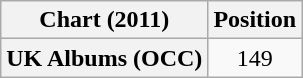<table class="wikitable plainrowheaders" style="text-align:center">
<tr>
<th scope="col">Chart (2011)</th>
<th scope="col">Position</th>
</tr>
<tr>
<th scope="row">UK Albums (OCC)</th>
<td>149</td>
</tr>
</table>
